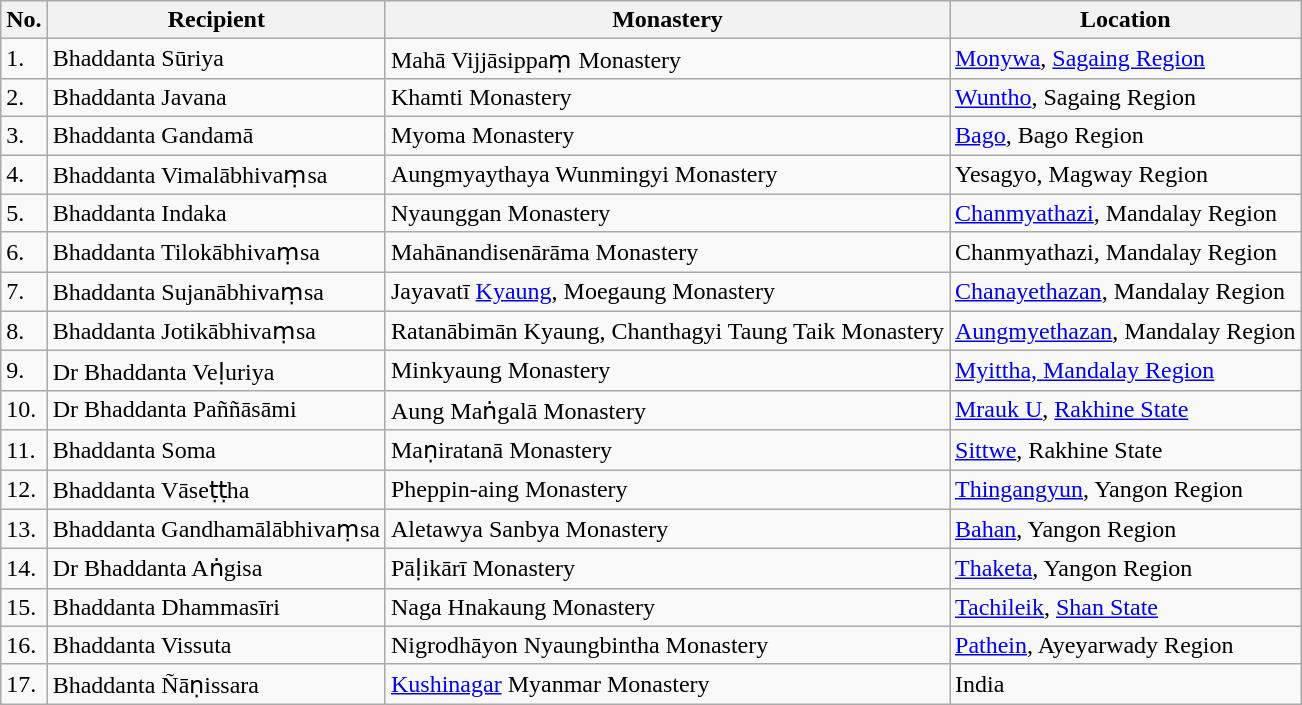<table class="wikitable">
<tr>
<th>No.</th>
<th>Recipient</th>
<th>Monastery</th>
<th>Location</th>
</tr>
<tr>
<td>1.</td>
<td>Bhaddanta Sūriya</td>
<td>Mahā Vijjāsippaṃ Monastery</td>
<td><a href='#'>Monywa</a>, <a href='#'>Sagaing Region</a></td>
</tr>
<tr>
<td>2.</td>
<td>Bhaddanta Javana</td>
<td>Khamti Monastery</td>
<td><a href='#'>Wuntho</a>, Sagaing Region</td>
</tr>
<tr>
<td>3.</td>
<td>Bhaddanta Gandamā</td>
<td>Myoma Monastery</td>
<td><a href='#'>Bago</a>, Bago Region</td>
</tr>
<tr>
<td>4.</td>
<td>Bhaddanta Vimalābhivaṃsa</td>
<td>Aungmyaythaya Wunmingyi Monastery</td>
<td>Yesagyo, Magway Region</td>
</tr>
<tr>
<td>5.</td>
<td>Bhaddanta Indaka</td>
<td>Nyaunggan Monastery</td>
<td><a href='#'>Chanmyathazi</a>, Mandalay Region</td>
</tr>
<tr>
<td>6.</td>
<td>Bhaddanta Tilokābhivaṃsa</td>
<td>Mahānandisenārāma Monastery</td>
<td>Chanmyathazi, Mandalay Region</td>
</tr>
<tr>
<td>7.</td>
<td>Bhaddanta Sujanābhivaṃsa</td>
<td>Jayavatī <a href='#'>Kyaung</a>, Moegaung Monastery</td>
<td><a href='#'>Chanayethazan</a>, Mandalay Region</td>
</tr>
<tr>
<td>8.</td>
<td>Bhaddanta Jotikābhivaṃsa</td>
<td>Ratanābimān Kyaung, Chanthagyi Taung Taik Monastery</td>
<td><a href='#'>Aungmyethazan</a>, Mandalay Region</td>
</tr>
<tr>
<td>9.</td>
<td>Dr Bhaddanta Veḷuriya</td>
<td>Minkyaung Monastery</td>
<td><a href='#'>Myittha, Mandalay Region</a></td>
</tr>
<tr>
<td>10.</td>
<td>Dr Bhaddanta Paññāsāmi</td>
<td>Aung Maṅgalā Monastery</td>
<td><a href='#'>Mrauk U</a>, <a href='#'>Rakhine State</a></td>
</tr>
<tr>
<td>11.</td>
<td>Bhaddanta Soma</td>
<td>Maṇiratanā Monastery</td>
<td><a href='#'>Sittwe</a>, Rakhine State</td>
</tr>
<tr>
<td>12.</td>
<td>Bhaddanta Vāseṭṭha</td>
<td>Pheppin-aing Monastery</td>
<td><a href='#'>Thingangyun</a>, Yangon Region</td>
</tr>
<tr>
<td>13.</td>
<td>Bhaddanta Gandhamālābhivaṃsa</td>
<td>Aletawya Sanbya Monastery</td>
<td><a href='#'>Bahan</a>, Yangon Region</td>
</tr>
<tr>
<td>14.</td>
<td>Dr Bhaddanta Aṅgisa</td>
<td>Pāḷikārī Monastery</td>
<td><a href='#'>Thaketa</a>, Yangon Region</td>
</tr>
<tr>
<td>15.</td>
<td>Bhaddanta Dhammasīri</td>
<td>Naga Hnakaung Monastery</td>
<td><a href='#'>Tachileik</a>, <a href='#'>Shan State</a></td>
</tr>
<tr>
<td>16.</td>
<td>Bhaddanta Vissuta</td>
<td>Nigrodhāyon Nyaungbintha Monastery</td>
<td><a href='#'>Pathein</a>, Ayeyarwady Region</td>
</tr>
<tr>
<td>17.</td>
<td>Bhaddanta Ñāṇissara</td>
<td><a href='#'>Kushinagar</a> Myanmar Monastery</td>
<td>India</td>
</tr>
</table>
